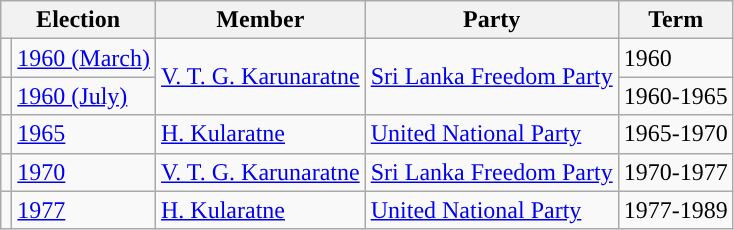<table class="wikitable">
<tr>
<th colspan="2">Election</th>
<th>Member</th>
<th>Party</th>
<th>Term</th>
</tr>
<tr>
<td style="background-color: "></td>
<td><a href='#'>1960 (March)</a></td>
<td rowspan=2><a href='#'>V. T. G. Karunaratne</a></td>
<td rowspan=2><a href='#'>Sri Lanka Freedom Party</a></td>
<td>1960</td>
</tr>
<tr>
<td style="background-color: "></td>
<td><a href='#'>1960 (July)</a></td>
<td>1960-1965</td>
</tr>
<tr>
<td style="background-color: "></td>
<td><a href='#'>1965</a></td>
<td><a href='#'>H. Kularatne</a></td>
<td><a href='#'>United National Party</a></td>
<td>1965-1970</td>
</tr>
<tr>
<td style="background-color: "></td>
<td><a href='#'>1970</a></td>
<td><a href='#'>V. T. G. Karunaratne</a></td>
<td><a href='#'>Sri Lanka Freedom Party</a></td>
<td>1970-1977</td>
</tr>
<tr>
<td style="background-color: "></td>
<td><a href='#'>1977</a></td>
<td><a href='#'>H. Kularatne</a></td>
<td><a href='#'>United National Party</a></td>
<td>1977-1989</td>
</tr>
</table>
